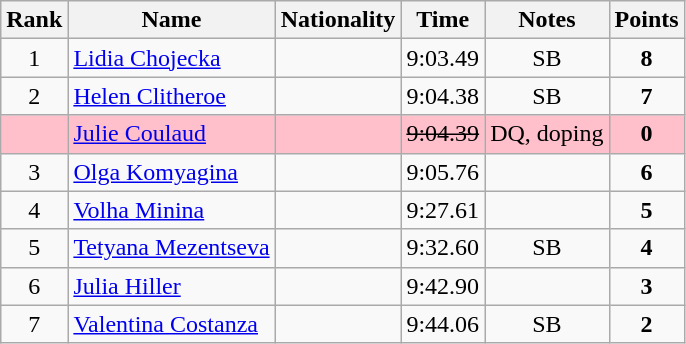<table class="wikitable sortable" style="text-align:center">
<tr>
<th>Rank</th>
<th>Name</th>
<th>Nationality</th>
<th>Time</th>
<th>Notes</th>
<th>Points</th>
</tr>
<tr>
<td>1</td>
<td align=left><a href='#'>Lidia Chojecka</a></td>
<td align=left></td>
<td>9:03.49</td>
<td>SB</td>
<td><strong>8</strong></td>
</tr>
<tr>
<td>2</td>
<td align=left><a href='#'>Helen Clitheroe</a></td>
<td align=left></td>
<td>9:04.38</td>
<td>SB</td>
<td><strong>7</strong></td>
</tr>
<tr bgcolor=pink>
<td></td>
<td align=left><a href='#'>Julie Coulaud</a></td>
<td align=left></td>
<td><s>9:04.39</s></td>
<td>DQ, doping</td>
<td><strong>0</strong></td>
</tr>
<tr>
<td>3</td>
<td align=left><a href='#'>Olga Komyagina</a></td>
<td align=left></td>
<td>9:05.76</td>
<td></td>
<td><strong>6</strong></td>
</tr>
<tr>
<td>4</td>
<td align=left><a href='#'>Volha Minina</a></td>
<td align=left></td>
<td>9:27.61</td>
<td></td>
<td><strong>5</strong></td>
</tr>
<tr>
<td>5</td>
<td align=left><a href='#'>Tetyana Mezentseva</a></td>
<td align=left></td>
<td>9:32.60</td>
<td>SB</td>
<td><strong>4</strong></td>
</tr>
<tr>
<td>6</td>
<td align=left><a href='#'>Julia Hiller</a></td>
<td align=left></td>
<td>9:42.90</td>
<td></td>
<td><strong>3</strong></td>
</tr>
<tr>
<td>7</td>
<td align=left><a href='#'>Valentina Costanza</a></td>
<td align=left></td>
<td>9:44.06</td>
<td>SB</td>
<td><strong>2</strong></td>
</tr>
</table>
